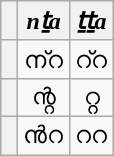<table class="wikitable" lang="ml" style="text-align:center;margin-left:30px">
<tr lang="en">
<th> </th>
<th><em>nṯa</em></th>
<th><em>ṯṯa</em></th>
</tr>
<tr>
<th></th>
<td>ന്‌റ</td>
<td>റ്‌റ</td>
</tr>
<tr>
<th></th>
<td>ന്റ</td>
<td>റ്റ</td>
</tr>
<tr>
<th></th>
<td>ൻറ</td>
<td>ററ</td>
</tr>
</table>
